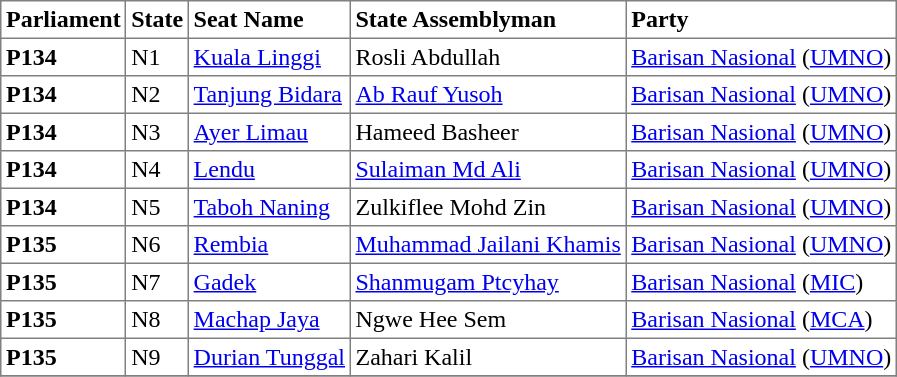<table class="toccolours sortable" cellpadding="3" border="1" style="border-collapse:collapse; text-align: left;">
<tr>
<th align="center">Parliament</th>
<th>State</th>
<th>Seat Name</th>
<th>State Assemblyman</th>
<th>Party</th>
</tr>
<tr>
<th align="left">P134</th>
<td>N1</td>
<td><a href='#'>Kuala Linggi</a></td>
<td>Rosli Abdullah</td>
<td><a href='#'>Barisan Nasional</a> (<a href='#'>UMNO</a>)</td>
</tr>
<tr>
<th align="left">P134</th>
<td>N2</td>
<td><a href='#'>Tanjung Bidara</a></td>
<td><a href='#'>Ab Rauf Yusoh</a></td>
<td><a href='#'>Barisan Nasional</a> (<a href='#'>UMNO</a>)</td>
</tr>
<tr>
<th align="left">P134</th>
<td>N3</td>
<td><a href='#'>Ayer Limau</a></td>
<td>Hameed Basheer</td>
<td><a href='#'>Barisan Nasional</a> (<a href='#'>UMNO</a>)</td>
</tr>
<tr>
<th align="left">P134</th>
<td>N4</td>
<td><a href='#'>Lendu</a></td>
<td><a href='#'>Sulaiman Md Ali</a></td>
<td><a href='#'>Barisan Nasional</a> (<a href='#'>UMNO</a>)</td>
</tr>
<tr>
<th align="left">P134</th>
<td>N5</td>
<td><a href='#'>Taboh Naning</a></td>
<td>Zulkiflee Mohd Zin</td>
<td><a href='#'>Barisan Nasional</a> (<a href='#'>UMNO</a>)</td>
</tr>
<tr>
<th align="left">P135</th>
<td>N6</td>
<td><a href='#'>Rembia</a></td>
<td><a href='#'>Muhammad Jailani Khamis</a></td>
<td><a href='#'>Barisan Nasional</a> (<a href='#'>UMNO</a>)</td>
</tr>
<tr>
<th>P135</th>
<td>N7</td>
<td><a href='#'>Gadek</a></td>
<td><a href='#'>Shanmugam Ptcyhay</a></td>
<td><a href='#'>Barisan Nasional</a> (<a href='#'>MIC</a>)</td>
</tr>
<tr>
<th>P135</th>
<td>N8</td>
<td><a href='#'>Machap Jaya</a></td>
<td>Ngwe Hee Sem</td>
<td><a href='#'>Barisan Nasional</a> (<a href='#'>MCA</a>)</td>
</tr>
<tr>
<th>P135</th>
<td>N9</td>
<td><a href='#'>Durian Tunggal</a></td>
<td>Zahari Kalil</td>
<td><a href='#'>Barisan Nasional</a> (<a href='#'>UMNO</a>)</td>
</tr>
<tr>
</tr>
</table>
